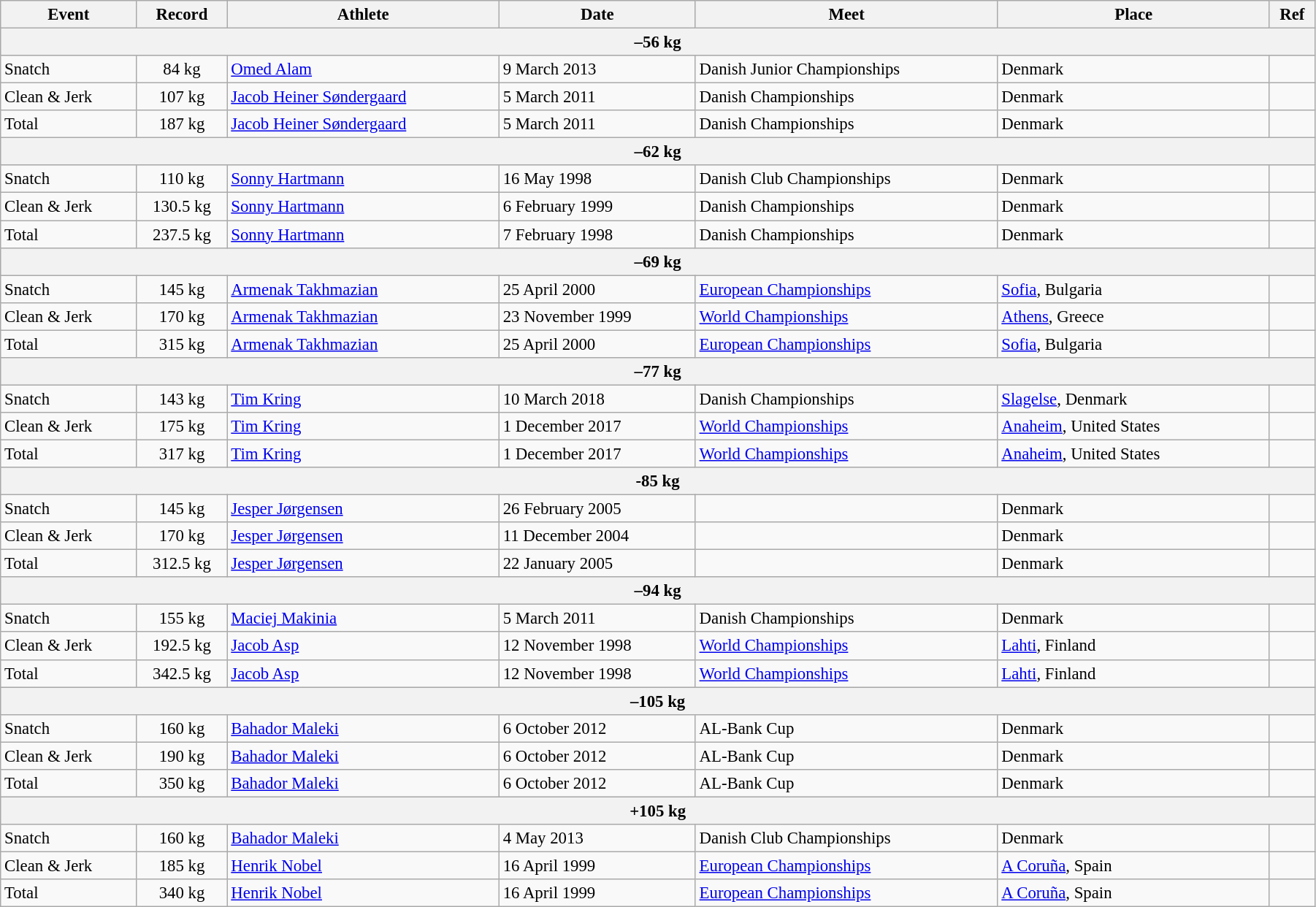<table class="wikitable" style="font-size:95%; width: 95%;">
<tr>
<th width=9%>Event</th>
<th width=6%>Record</th>
<th width=18%>Athlete</th>
<th width=13%>Date</th>
<th width=20%>Meet</th>
<th width=18%>Place</th>
<th width=3%>Ref</th>
</tr>
<tr bgcolor="#DDDDDD">
<th colspan="7">–56 kg</th>
</tr>
<tr>
<td>Snatch</td>
<td align="center">84 kg</td>
<td><a href='#'>Omed Alam</a></td>
<td>9 March 2013</td>
<td>Danish Junior Championships</td>
<td>Denmark</td>
<td></td>
</tr>
<tr>
<td>Clean & Jerk</td>
<td align="center">107 kg</td>
<td><a href='#'>Jacob Heiner Søndergaard</a></td>
<td>5 March 2011</td>
<td>Danish Championships</td>
<td>Denmark</td>
<td></td>
</tr>
<tr>
<td>Total</td>
<td align="center">187 kg</td>
<td><a href='#'>Jacob Heiner Søndergaard</a></td>
<td>5 March 2011</td>
<td>Danish Championships</td>
<td>Denmark</td>
<td></td>
</tr>
<tr bgcolor="#DDDDDD">
<th colspan="7">–62 kg</th>
</tr>
<tr>
<td>Snatch</td>
<td align="center">110 kg</td>
<td><a href='#'>Sonny Hartmann</a></td>
<td>16 May 1998</td>
<td>Danish Club Championships</td>
<td>Denmark</td>
<td></td>
</tr>
<tr>
<td>Clean & Jerk</td>
<td align="center">130.5 kg</td>
<td><a href='#'>Sonny Hartmann</a></td>
<td>6 February 1999</td>
<td>Danish Championships</td>
<td>Denmark</td>
<td></td>
</tr>
<tr>
<td>Total</td>
<td align="center">237.5 kg</td>
<td><a href='#'>Sonny Hartmann</a></td>
<td>7 February 1998</td>
<td>Danish Championships</td>
<td>Denmark</td>
<td></td>
</tr>
<tr bgcolor="#DDDDDD">
<th colspan="7">–69 kg</th>
</tr>
<tr>
<td>Snatch</td>
<td align="center">145 kg</td>
<td><a href='#'>Armenak Takhmazian</a></td>
<td>25 April 2000</td>
<td><a href='#'>European Championships</a></td>
<td><a href='#'>Sofia</a>, Bulgaria</td>
<td></td>
</tr>
<tr>
<td>Clean & Jerk</td>
<td align="center">170 kg</td>
<td><a href='#'>Armenak Takhmazian</a></td>
<td>23 November 1999</td>
<td><a href='#'>World Championships</a></td>
<td><a href='#'>Athens</a>, Greece</td>
<td></td>
</tr>
<tr>
<td>Total</td>
<td align="center">315 kg</td>
<td><a href='#'>Armenak Takhmazian</a></td>
<td>25 April 2000</td>
<td><a href='#'>European Championships</a></td>
<td><a href='#'>Sofia</a>, Bulgaria</td>
<td></td>
</tr>
<tr bgcolor="#DDDDDD">
<th colspan="7">–77 kg</th>
</tr>
<tr>
<td>Snatch</td>
<td align="center">143 kg</td>
<td><a href='#'>Tim Kring</a></td>
<td>10 March 2018</td>
<td>Danish Championships</td>
<td><a href='#'>Slagelse</a>, Denmark</td>
<td></td>
</tr>
<tr>
<td>Clean & Jerk</td>
<td align="center">175 kg</td>
<td><a href='#'>Tim Kring</a></td>
<td>1 December 2017</td>
<td><a href='#'>World Championships</a></td>
<td><a href='#'>Anaheim</a>, United States</td>
<td></td>
</tr>
<tr>
<td>Total</td>
<td align="center">317 kg</td>
<td><a href='#'>Tim Kring</a></td>
<td>1 December 2017</td>
<td><a href='#'>World Championships</a></td>
<td><a href='#'>Anaheim</a>, United States</td>
<td></td>
</tr>
<tr bgcolor="#DDDDDD">
<th colspan="7">-85 kg</th>
</tr>
<tr>
<td>Snatch</td>
<td align="center">145 kg</td>
<td><a href='#'>Jesper Jørgensen</a></td>
<td>26 February 2005</td>
<td></td>
<td>Denmark</td>
<td></td>
</tr>
<tr>
<td>Clean & Jerk</td>
<td align="center">170 kg</td>
<td><a href='#'>Jesper Jørgensen</a></td>
<td>11 December 2004</td>
<td></td>
<td>Denmark</td>
<td></td>
</tr>
<tr>
<td>Total</td>
<td align="center">312.5 kg</td>
<td><a href='#'>Jesper Jørgensen</a></td>
<td>22 January 2005</td>
<td></td>
<td>Denmark</td>
<td></td>
</tr>
<tr bgcolor="#DDDDDD">
<th colspan="7">–94 kg</th>
</tr>
<tr>
<td>Snatch</td>
<td align="center">155 kg</td>
<td><a href='#'>Maciej Makinia</a></td>
<td>5 March 2011</td>
<td>Danish Championships</td>
<td>Denmark</td>
<td></td>
</tr>
<tr>
<td>Clean & Jerk</td>
<td align="center">192.5 kg</td>
<td><a href='#'>Jacob Asp</a></td>
<td>12 November 1998</td>
<td><a href='#'>World Championships</a></td>
<td><a href='#'>Lahti</a>, Finland</td>
<td></td>
</tr>
<tr>
<td>Total</td>
<td align="center">342.5 kg</td>
<td><a href='#'>Jacob Asp</a></td>
<td>12 November 1998</td>
<td><a href='#'>World Championships</a></td>
<td><a href='#'>Lahti</a>, Finland</td>
<td></td>
</tr>
<tr bgcolor="#DDDDDD">
<th colspan="7">–105 kg</th>
</tr>
<tr>
<td>Snatch</td>
<td align="center">160 kg</td>
<td><a href='#'>Bahador Maleki</a></td>
<td>6 October 2012</td>
<td>AL-Bank Cup</td>
<td>Denmark</td>
<td></td>
</tr>
<tr>
<td>Clean & Jerk</td>
<td align="center">190 kg</td>
<td><a href='#'>Bahador Maleki</a></td>
<td>6 October 2012</td>
<td>AL-Bank Cup</td>
<td>Denmark</td>
<td></td>
</tr>
<tr>
<td>Total</td>
<td align="center">350 kg</td>
<td><a href='#'>Bahador Maleki</a></td>
<td>6 October 2012</td>
<td>AL-Bank Cup</td>
<td>Denmark</td>
<td></td>
</tr>
<tr bgcolor="#DDDDDD">
<th colspan="7">+105 kg</th>
</tr>
<tr>
<td>Snatch</td>
<td align="center">160 kg</td>
<td><a href='#'>Bahador Maleki</a></td>
<td>4 May 2013</td>
<td>Danish Club Championships</td>
<td>Denmark</td>
<td></td>
</tr>
<tr>
<td>Clean & Jerk</td>
<td align="center">185 kg</td>
<td><a href='#'>Henrik Nobel</a></td>
<td>16 April 1999</td>
<td><a href='#'>European Championships</a></td>
<td><a href='#'>A Coruña</a>, Spain</td>
<td></td>
</tr>
<tr>
<td>Total</td>
<td align="center">340 kg</td>
<td><a href='#'>Henrik Nobel</a></td>
<td>16 April 1999</td>
<td><a href='#'>European Championships</a></td>
<td><a href='#'>A Coruña</a>, Spain</td>
<td></td>
</tr>
</table>
